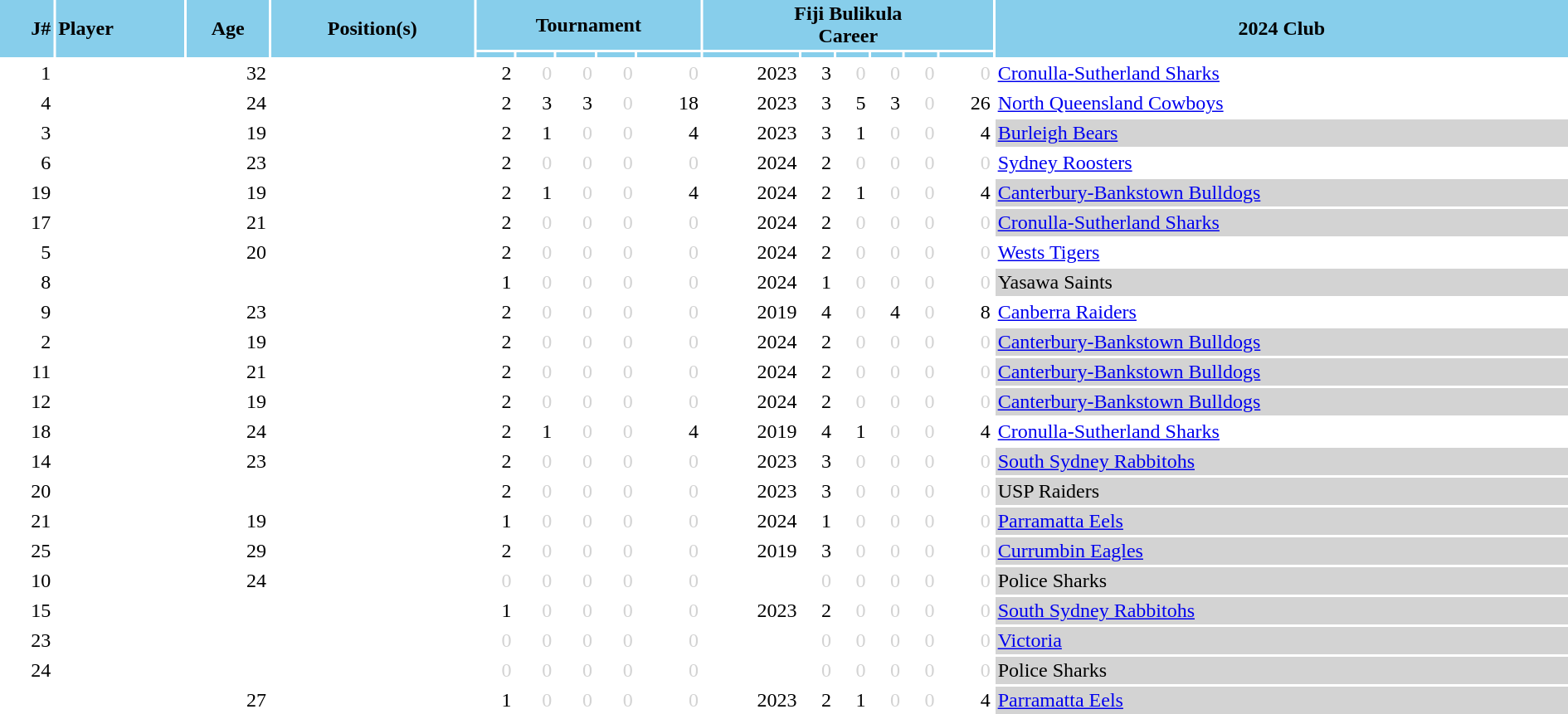<table class="sortable" border="0" cellspacing="2" cellpadding="2" style="width:100%; text-align:right;">
<tr style="background:skyblue; color:black;">
<th rowspan=2 class="unsortable">J#</th>
<th rowspan=2 align=left>Player</th>
<th rowspan=2 align=center class="unsortable">Age</th>
<th rowspan=2 align=center class="unsortable">Position(s)</th>
<th colspan=5 align=center>Tournament</th>
<th colspan=6 align=center>Fiji Bulikula <br> Career</th>
<th rowspan=2 align=center>2024 Club</th>
</tr>
<tr style="background:skyblue; color:black;">
<th class="unsortable"></th>
<th class="unsortable"></th>
<th class="unsortable"></th>
<th class="unsortable"></th>
<th class="unsortable"></th>
<th class="unsortable"></th>
<th class="unsortable"></th>
<th class="unsortable"></th>
<th class="unsortable"></th>
<th class="unsortable"></th>
<th class="unsortable"></th>
</tr>
<tr>
<td>1</td>
<td align=left></td>
<td>32</td>
<td align=center></td>
<td>2</td>
<td style="color:lightgray">0</td>
<td style="color:lightgray">0</td>
<td style="color:lightgray">0</td>
<td style="color:lightgray">0</td>
<td>2023</td>
<td>3</td>
<td style="color:lightgray">0</td>
<td style="color:lightgray">0</td>
<td style="color:lightgray">0</td>
<td style="color:lightgray">0</td>
<td align=left>  <a href='#'>Cronulla-Sutherland Sharks</a></td>
</tr>
<tr>
<td>4</td>
<td align=left></td>
<td>24</td>
<td align=center></td>
<td>2</td>
<td>3</td>
<td>3</td>
<td style="color:lightgray">0</td>
<td>18</td>
<td>2023</td>
<td>3</td>
<td>5</td>
<td>3</td>
<td style="color:lightgray">0</td>
<td>26</td>
<td align=left>  <a href='#'>North Queensland Cowboys</a></td>
</tr>
<tr>
<td>3</td>
<td align=left></td>
<td>19</td>
<td align=center></td>
<td>2</td>
<td>1</td>
<td style="color:lightgray">0</td>
<td style="color:lightgray">0</td>
<td>4</td>
<td>2023</td>
<td>3</td>
<td>1</td>
<td style="color:lightgray">0</td>
<td style="color:lightgray">0</td>
<td>4</td>
<td align=left bgcolor=lightgray>  <a href='#'>Burleigh Bears</a></td>
</tr>
<tr>
<td>6</td>
<td align=left></td>
<td>23</td>
<td align=center></td>
<td>2</td>
<td style="color:lightgray">0</td>
<td style="color:lightgray">0</td>
<td style="color:lightgray">0</td>
<td style="color:lightgray">0</td>
<td>2024</td>
<td>2</td>
<td style="color:lightgray">0</td>
<td style="color:lightgray">0</td>
<td style="color:lightgray">0</td>
<td style="color:lightgray">0</td>
<td align=left>  <a href='#'>Sydney Roosters</a></td>
</tr>
<tr>
<td>19</td>
<td align=left></td>
<td>19</td>
<td align=center></td>
<td>2</td>
<td>1</td>
<td style="color:lightgray">0</td>
<td style="color:lightgray">0</td>
<td>4</td>
<td>2024</td>
<td>2</td>
<td>1</td>
<td style="color:lightgray">0</td>
<td style="color:lightgray">0</td>
<td>4</td>
<td align=left bgcolor=lightgray>  <a href='#'>Canterbury-Bankstown Bulldogs</a></td>
</tr>
<tr>
<td>17</td>
<td align=left></td>
<td>21</td>
<td align=center></td>
<td>2</td>
<td style="color:lightgray">0</td>
<td style="color:lightgray">0</td>
<td style="color:lightgray">0</td>
<td style="color:lightgray">0</td>
<td>2024</td>
<td>2</td>
<td style="color:lightgray">0</td>
<td style="color:lightgray">0</td>
<td style="color:lightgray">0</td>
<td style="color:lightgray">0</td>
<td align=left bgcolor=lightgray>  <a href='#'>Cronulla-Sutherland Sharks</a></td>
</tr>
<tr>
<td>5</td>
<td align=left></td>
<td>20</td>
<td align=center></td>
<td>2</td>
<td style="color:lightgray">0</td>
<td style="color:lightgray">0</td>
<td style="color:lightgray">0</td>
<td style="color:lightgray">0</td>
<td>2024</td>
<td>2</td>
<td style="color:lightgray">0</td>
<td style="color:lightgray">0</td>
<td style="color:lightgray">0</td>
<td style="color:lightgray">0</td>
<td align=left>  <a href='#'>Wests Tigers</a></td>
</tr>
<tr>
<td>8</td>
<td align=left></td>
<td></td>
<td align=center></td>
<td>1</td>
<td style="color:lightgray">0</td>
<td style="color:lightgray">0</td>
<td style="color:lightgray">0</td>
<td style="color:lightgray">0</td>
<td>2024</td>
<td>1</td>
<td style="color:lightgray">0</td>
<td style="color:lightgray">0</td>
<td style="color:lightgray">0</td>
<td style="color:lightgray">0</td>
<td align=left bgcolor=lightgray>  Yasawa Saints</td>
</tr>
<tr>
<td>9</td>
<td align=left></td>
<td>23</td>
<td align=center></td>
<td>2</td>
<td style="color:lightgray">0</td>
<td style="color:lightgray">0</td>
<td style="color:lightgray">0</td>
<td style="color:lightgray">0</td>
<td>2019</td>
<td>4</td>
<td style="color:lightgray">0</td>
<td>4</td>
<td style="color:lightgray">0</td>
<td>8</td>
<td align=left>  <a href='#'>Canberra Raiders</a></td>
</tr>
<tr>
<td>2</td>
<td align=left></td>
<td>19</td>
<td align=center></td>
<td>2</td>
<td style="color:lightgray">0</td>
<td style="color:lightgray">0</td>
<td style="color:lightgray">0</td>
<td style="color:lightgray">0</td>
<td>2024</td>
<td>2</td>
<td style="color:lightgray">0</td>
<td style="color:lightgray">0</td>
<td style="color:lightgray">0</td>
<td style="color:lightgray">0</td>
<td align=left bgcolor=lightgray>  <a href='#'>Canterbury-Bankstown Bulldogs</a></td>
</tr>
<tr>
<td>11</td>
<td align=left></td>
<td>21</td>
<td align=center></td>
<td>2</td>
<td style="color:lightgray">0</td>
<td style="color:lightgray">0</td>
<td style="color:lightgray">0</td>
<td style="color:lightgray">0</td>
<td>2024</td>
<td>2</td>
<td style="color:lightgray">0</td>
<td style="color:lightgray">0</td>
<td style="color:lightgray">0</td>
<td style="color:lightgray">0</td>
<td align=left bgcolor=lightgray>  <a href='#'>Canterbury-Bankstown Bulldogs</a></td>
</tr>
<tr>
<td>12</td>
<td align=left></td>
<td>19</td>
<td align=center></td>
<td>2</td>
<td style="color:lightgray">0</td>
<td style="color:lightgray">0</td>
<td style="color:lightgray">0</td>
<td style="color:lightgray">0</td>
<td>2024</td>
<td>2</td>
<td style="color:lightgray">0</td>
<td style="color:lightgray">0</td>
<td style="color:lightgray">0</td>
<td style="color:lightgray">0</td>
<td align=left bgcolor=lightgray>  <a href='#'>Canterbury-Bankstown Bulldogs</a></td>
</tr>
<tr>
<td>18</td>
<td align=left></td>
<td>24</td>
<td align=center></td>
<td>2</td>
<td>1</td>
<td style="color:lightgray">0</td>
<td style="color:lightgray">0</td>
<td>4</td>
<td>2019</td>
<td>4</td>
<td>1</td>
<td style="color:lightgray">0</td>
<td style="color:lightgray">0</td>
<td>4</td>
<td align=left>  <a href='#'>Cronulla-Sutherland Sharks</a></td>
</tr>
<tr>
<td>14</td>
<td align=left></td>
<td>23</td>
<td align=center></td>
<td>2</td>
<td style="color:lightgray">0</td>
<td style="color:lightgray">0</td>
<td style="color:lightgray">0</td>
<td style="color:lightgray">0</td>
<td>2023</td>
<td>3</td>
<td style="color:lightgray">0</td>
<td style="color:lightgray">0</td>
<td style="color:lightgray">0</td>
<td style="color:lightgray">0</td>
<td align=left bgcolor=lightgray>  <a href='#'>South Sydney Rabbitohs</a></td>
</tr>
<tr>
<td>20</td>
<td align=left></td>
<td></td>
<td align=center></td>
<td>2</td>
<td style="color:lightgray">0</td>
<td style="color:lightgray">0</td>
<td style="color:lightgray">0</td>
<td style="color:lightgray">0</td>
<td>2023</td>
<td>3</td>
<td style="color:lightgray">0</td>
<td style="color:lightgray">0</td>
<td style="color:lightgray">0</td>
<td style="color:lightgray">0</td>
<td align=left bgcolor=lightgray>  USP Raiders</td>
</tr>
<tr>
<td>21</td>
<td align=left></td>
<td>19</td>
<td align=center></td>
<td>1</td>
<td style="color:lightgray">0</td>
<td style="color:lightgray">0</td>
<td style="color:lightgray">0</td>
<td style="color:lightgray">0</td>
<td>2024</td>
<td>1</td>
<td style="color:lightgray">0</td>
<td style="color:lightgray">0</td>
<td style="color:lightgray">0</td>
<td style="color:lightgray">0</td>
<td align=left bgcolor=lightgray>  <a href='#'>Parramatta Eels</a></td>
</tr>
<tr>
<td>25</td>
<td align=left></td>
<td>29</td>
<td align=center></td>
<td>2</td>
<td style="color:lightgray">0</td>
<td style="color:lightgray">0</td>
<td style="color:lightgray">0</td>
<td style="color:lightgray">0</td>
<td>2019</td>
<td>3</td>
<td style="color:lightgray">0</td>
<td style="color:lightgray">0</td>
<td style="color:lightgray">0</td>
<td style="color:lightgray">0</td>
<td align=left bgcolor=lightgray>  <a href='#'>Currumbin Eagles</a></td>
</tr>
<tr>
<td>10</td>
<td align=left></td>
<td>24</td>
<td align=center></td>
<td style="color:lightgray">0</td>
<td style="color:lightgray">0</td>
<td style="color:lightgray">0</td>
<td style="color:lightgray">0</td>
<td style="color:lightgray">0</td>
<td></td>
<td style="color:lightgray">0</td>
<td style="color:lightgray">0</td>
<td style="color:lightgray">0</td>
<td style="color:lightgray">0</td>
<td style="color:lightgray">0</td>
<td align=left bgcolor=lightgray>  Police Sharks</td>
</tr>
<tr>
<td>15</td>
<td align=left></td>
<td></td>
<td align=center></td>
<td>1</td>
<td style="color:lightgray">0</td>
<td style="color:lightgray">0</td>
<td style="color:lightgray">0</td>
<td style="color:lightgray">0</td>
<td>2023</td>
<td>2</td>
<td style="color:lightgray">0</td>
<td style="color:lightgray">0</td>
<td style="color:lightgray">0</td>
<td style="color:lightgray">0</td>
<td align=left bgcolor=lightgray>  <a href='#'>South Sydney Rabbitohs</a></td>
</tr>
<tr>
<td>23</td>
<td align=left></td>
<td></td>
<td align=center></td>
<td style="color:lightgray">0</td>
<td style="color:lightgray">0</td>
<td style="color:lightgray">0</td>
<td style="color:lightgray">0</td>
<td style="color:lightgray">0</td>
<td></td>
<td style="color:lightgray">0</td>
<td style="color:lightgray">0</td>
<td style="color:lightgray">0</td>
<td style="color:lightgray">0</td>
<td style="color:lightgray">0</td>
<td align=left bgcolor=lightgray>  <a href='#'>Victoria</a></td>
</tr>
<tr>
<td>24</td>
<td align=left></td>
<td></td>
<td align=center></td>
<td style="color:lightgray">0</td>
<td style="color:lightgray">0</td>
<td style="color:lightgray">0</td>
<td style="color:lightgray">0</td>
<td style="color:lightgray">0</td>
<td></td>
<td style="color:lightgray">0</td>
<td style="color:lightgray">0</td>
<td style="color:lightgray">0</td>
<td style="color:lightgray">0</td>
<td style="color:lightgray">0</td>
<td align=left bgcolor=lightgray>  Police Sharks</td>
</tr>
<tr>
<td></td>
<td align=left></td>
<td>27</td>
<td align=center></td>
<td>1</td>
<td style="color:lightgray">0</td>
<td style="color:lightgray">0</td>
<td style="color:lightgray">0</td>
<td style="color:lightgray">0</td>
<td>2023</td>
<td>2</td>
<td>1</td>
<td style="color:lightgray">0</td>
<td style="color:lightgray">0</td>
<td>4</td>
<td align=left bgcolor=lightgray>  <a href='#'>Parramatta Eels</a></td>
</tr>
</table>
